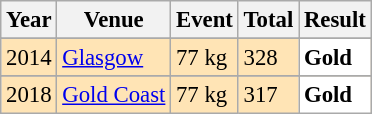<table class="sortable wikitable" style="font-size: 95%;">
<tr>
<th>Year</th>
<th>Venue</th>
<th>Event</th>
<th>Total</th>
<th>Result</th>
</tr>
<tr>
</tr>
<tr style="background:#FFE4B5">
<td align="center">2014</td>
<td align="left"><a href='#'>Glasgow</a></td>
<td align="left">77 kg</td>
<td align="left">328</td>
<td style="text-align:left; background:white"><strong>Gold</strong></td>
</tr>
<tr>
</tr>
<tr style="background:#FFE4B5">
<td align="center">2018</td>
<td align="left"><a href='#'>Gold Coast</a></td>
<td align="left">77 kg</td>
<td align="left">317</td>
<td style="text-align:left; background:white"><strong>Gold</strong></td>
</tr>
</table>
